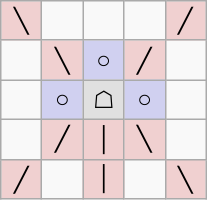<table border="1" class="wikitable">
<tr align=center>
<td width="20" style="background:#f0d0d0;">╲</td>
<td width="20"> </td>
<td width="20"> </td>
<td width="20"> </td>
<td width="20" style="background:#f0d0d0;">╱</td>
</tr>
<tr align=center>
<td> </td>
<td style="background:#f0d0d0;">╲</td>
<td style="background:#d0d0f0;">○</td>
<td style="background:#f0d0d0;">╱</td>
<td> </td>
</tr>
<tr align=center>
<td> </td>
<td style="background:#d0d0f0;">○</td>
<td style="background:#e0e0e0;">☖</td>
<td style="background:#d0d0f0;">○</td>
<td> </td>
</tr>
<tr align=center>
<td> </td>
<td style="background:#f0d0d0;">╱</td>
<td style="background:#f0d0d0;">│</td>
<td style="background:#f0d0d0;">╲</td>
<td> </td>
</tr>
<tr align=center>
<td style="background:#f0d0d0;">╱</td>
<td> </td>
<td style="background:#f0d0d0;">│</td>
<td> </td>
<td style="background:#f0d0d0;">╲</td>
</tr>
</table>
